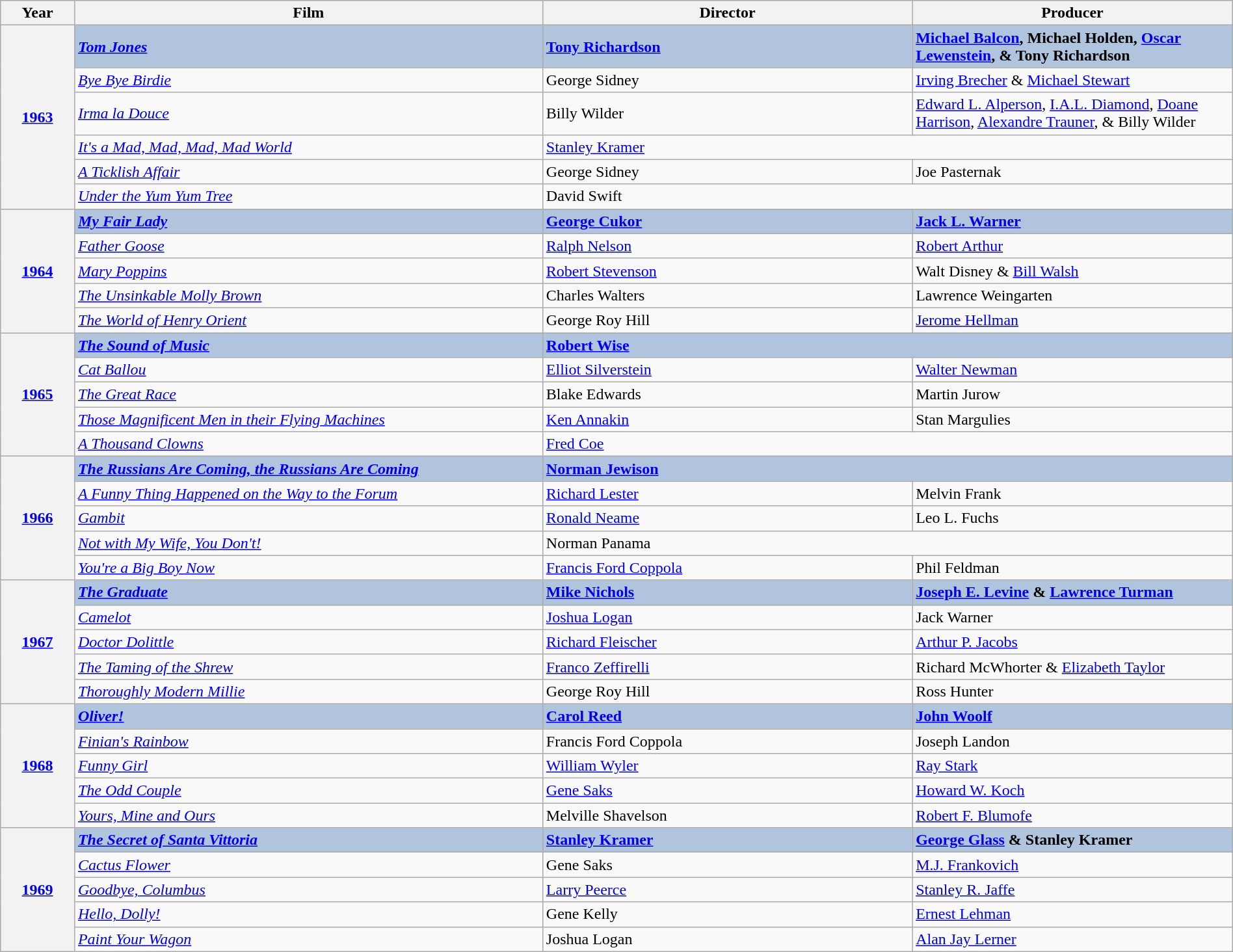<table class="wikitable sortable" style="width:100%; text-align:left">
<tr>
<th style="width:6%;">Year</th>
<th style="width:38%;">Film</th>
<th style="width:30%;">Director</th>
<th style="width:30%;">Producer</th>
</tr>
<tr>
<th rowspan="6" style="text-align:center;"><a href='#'>1963</a></th>
<td style="background:#b0c4de; text-align:left;"><strong><em><a href='#'>Tom Jones</a></em></strong></td>
<td style="background:#B0C4DE;"><strong><a href='#'>Tony Richardson</a></strong></td>
<td style="background:#B0C4DE;"><strong><a href='#'>Michael Balcon</a>, Michael Holden, <a href='#'>Oscar Lewenstein</a>, & Tony Richardson</strong></td>
</tr>
<tr>
<td style="text-align:left;"><em><a href='#'>Bye Bye Birdie</a></em></td>
<td>George Sidney</td>
<td><a href='#'>Irving Brecher</a> & <a href='#'>Michael Stewart</a></td>
</tr>
<tr>
<td style="text-align:left;"><em><a href='#'>Irma la Douce</a></em></td>
<td>Billy Wilder</td>
<td><a href='#'>Edward L. Alperson</a>, <a href='#'>I.A.L. Diamond</a>, <a href='#'>Doane Harrison</a>, <a href='#'>Alexandre Trauner</a>, & Billy Wilder</td>
</tr>
<tr>
<td style="text-align:left;"><em><a href='#'>It's a Mad, Mad, Mad, Mad World</a></em></td>
<td colspan="2"><a href='#'>Stanley Kramer</a></td>
</tr>
<tr>
<td style="text-align:left;"><em><a href='#'>A Ticklish Affair</a></em></td>
<td>George Sidney</td>
<td>Joe Pasternak</td>
</tr>
<tr>
<td style="text-align:left;"><em><a href='#'>Under the Yum Yum Tree</a></em></td>
<td colspan="2">David Swift</td>
</tr>
<tr>
<th rowspan="5" style="text-align:center;"><a href='#'>1964</a></th>
<td style="background:#b0c4de; text-align:left;"><strong><em><a href='#'>My Fair Lady</a></em></strong></td>
<td style="background:#B0C4DE;"><strong><a href='#'>George Cukor</a></strong></td>
<td style="background:#B0C4DE;"><strong><a href='#'>Jack L. Warner</a></strong></td>
</tr>
<tr>
<td style="text-align:left;"><em><a href='#'>Father Goose</a></em></td>
<td><a href='#'>Ralph Nelson</a></td>
<td><a href='#'>Robert Arthur</a></td>
</tr>
<tr>
<td style="text-align:left;"><em><a href='#'>Mary Poppins</a></em></td>
<td><a href='#'>Robert Stevenson</a></td>
<td>Walt Disney & <a href='#'>Bill Walsh</a></td>
</tr>
<tr>
<td style="text-align:left;"><em><a href='#'>The Unsinkable Molly Brown</a></em></td>
<td>Charles Walters</td>
<td>Lawrence Weingarten</td>
</tr>
<tr>
<td style="text-align:left;"><em><a href='#'>The World of Henry Orient</a></em></td>
<td>George Roy Hill</td>
<td><a href='#'>Jerome Hellman</a></td>
</tr>
<tr>
<th rowspan="5" style="text-align:center;"><a href='#'>1965</a></th>
<td style="background:#b0c4de; text-align:left;"><strong><em><a href='#'>The Sound of Music</a></em></strong></td>
<td colspan="2" style="background:#B0C4DE;"><strong><a href='#'>Robert Wise</a></strong></td>
</tr>
<tr>
<td style="text-align:left;"><em><a href='#'>Cat Ballou</a></em></td>
<td><a href='#'>Elliot Silverstein</a></td>
<td><a href='#'>Walter Newman</a></td>
</tr>
<tr>
<td style="text-align:left;"><em><a href='#'>The Great Race</a></em></td>
<td>Blake Edwards</td>
<td>Martin Jurow</td>
</tr>
<tr>
<td style="text-align:left;"><em><a href='#'>Those Magnificent Men in their Flying Machines</a></em></td>
<td><a href='#'>Ken Annakin</a></td>
<td>Stan Margulies</td>
</tr>
<tr>
<td style="text-align:left;"><em><a href='#'>A Thousand Clowns</a></em></td>
<td colspan="2"><a href='#'>Fred Coe</a></td>
</tr>
<tr>
<th rowspan="5" style="text-align:center;"><a href='#'>1966</a></th>
<td style="background:#b0c4de; text-align:left;"><strong><em><a href='#'>The Russians Are Coming, the Russians Are Coming</a></em></strong></td>
<td colspan="2" style="background:#B0C4DE;"><strong><a href='#'>Norman Jewison</a></strong></td>
</tr>
<tr>
<td style="text-align:left;"><em><a href='#'>A Funny Thing Happened on the Way to the Forum</a></em></td>
<td><a href='#'>Richard Lester</a></td>
<td>Melvin Frank</td>
</tr>
<tr>
<td style="text-align:left;"><em><a href='#'>Gambit</a></em></td>
<td><a href='#'>Ronald Neame</a></td>
<td>Leo L. Fuchs</td>
</tr>
<tr>
<td style="text-align:left;"><em><a href='#'>Not with My Wife, You Don't!</a></em></td>
<td colspan="2">Norman Panama</td>
</tr>
<tr>
<td style="text-align:left;"><em><a href='#'>You're a Big Boy Now</a></em></td>
<td><a href='#'>Francis Ford Coppola</a></td>
<td>Phil Feldman</td>
</tr>
<tr>
<th rowspan="5" style="text-align:center;"><a href='#'>1967</a></th>
<td style="background:#b0c4de; text-align:left;"><strong><em><a href='#'>The Graduate</a></em></strong></td>
<td style="background:#B0C4DE;"><strong><a href='#'>Mike Nichols</a></strong></td>
<td style="background:#B0C4DE;"><strong><a href='#'>Joseph E. Levine</a> & <a href='#'>Lawrence Turman</a></strong></td>
</tr>
<tr>
<td style="text-align:left;"><em><a href='#'>Camelot</a></em></td>
<td><a href='#'>Joshua Logan</a></td>
<td>Jack Warner</td>
</tr>
<tr>
<td style="text-align:left;"><em><a href='#'>Doctor Dolittle</a></em></td>
<td><a href='#'>Richard Fleischer</a></td>
<td><a href='#'>Arthur P. Jacobs</a></td>
</tr>
<tr>
<td style="text-align:left;"><em><a href='#'>The Taming of the Shrew</a></em></td>
<td><a href='#'>Franco Zeffirelli</a></td>
<td>Richard McWhorter & <a href='#'>Elizabeth Taylor</a></td>
</tr>
<tr>
<td style="text-align:left;"><em><a href='#'>Thoroughly Modern Millie</a></em></td>
<td>George Roy Hill</td>
<td>Ross Hunter</td>
</tr>
<tr>
<th rowspan="5" style="text-align:center;"><a href='#'>1968</a></th>
<td style="background:#b0c4de; text-align:left;"><strong><em><a href='#'>Oliver!</a></em></strong></td>
<td style="background:#B0C4DE;"><strong><a href='#'>Carol Reed</a></strong></td>
<td style="background:#B0C4DE;"><strong><a href='#'>John Woolf</a></strong></td>
</tr>
<tr>
<td style="text-align:left;"><em><a href='#'>Finian's Rainbow</a></em></td>
<td>Francis Ford Coppola</td>
<td>Joseph Landon</td>
</tr>
<tr>
<td style="text-align:left;"><em><a href='#'>Funny Girl</a></em></td>
<td><a href='#'>William Wyler</a></td>
<td><a href='#'>Ray Stark</a></td>
</tr>
<tr>
<td style="text-align:left;"><em><a href='#'>The Odd Couple</a></em></td>
<td><a href='#'>Gene Saks</a></td>
<td><a href='#'>Howard W. Koch</a></td>
</tr>
<tr>
<td style="text-align:left;"><em><a href='#'>Yours, Mine and Ours</a></em></td>
<td>Melville Shavelson</td>
<td><a href='#'>Robert F. Blumofe</a></td>
</tr>
<tr>
<th rowspan="5" style="text-align:center;"><a href='#'>1969</a></th>
<td style="background:#b0c4de; text-align:left;"><strong><em><a href='#'>The Secret of Santa Vittoria</a></em></strong></td>
<td style="background:#B0C4DE;"><strong><a href='#'>Stanley Kramer</a></strong></td>
<td style="background:#B0C4DE;"><strong><a href='#'>George Glass</a> & Stanley Kramer</strong></td>
</tr>
<tr>
<td style="text-align:left;"><em><a href='#'>Cactus Flower</a></em></td>
<td>Gene Saks</td>
<td><a href='#'>M.J. Frankovich</a></td>
</tr>
<tr>
<td style="text-align:left;"><em><a href='#'>Goodbye, Columbus</a></em></td>
<td><a href='#'>Larry Peerce</a></td>
<td><a href='#'>Stanley R. Jaffe</a></td>
</tr>
<tr>
<td style="text-align:left;"><em><a href='#'>Hello, Dolly!</a></em></td>
<td>Gene Kelly</td>
<td><a href='#'>Ernest Lehman</a></td>
</tr>
<tr>
<td style="text-align:left;"><em><a href='#'>Paint Your Wagon</a></em></td>
<td>Joshua Logan</td>
<td><a href='#'>Alan Jay Lerner</a></td>
</tr>
</table>
